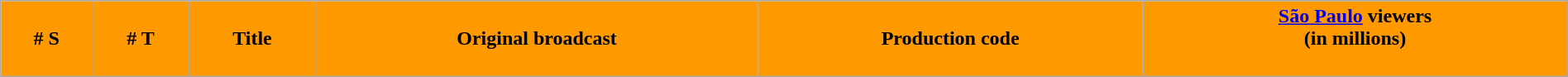<table class="wikitable plainrowheaders" style="width: 100%;">
<tr>
<th style="color:#000; background:#f90;"># S</th>
<th style="color:#000; background:#f90;"># T</th>
<th style="color:#000; background:#f90;">Title</th>
<th style="color:#000; background:#f90;">Original broadcast</th>
<th style="color:#000; background:#f90;">Production code</th>
<th style="color:#000; background:#f90;"><a href='#'>São Paulo</a> viewers <br>(in millions)<br><br>



































</th>
</tr>
</table>
